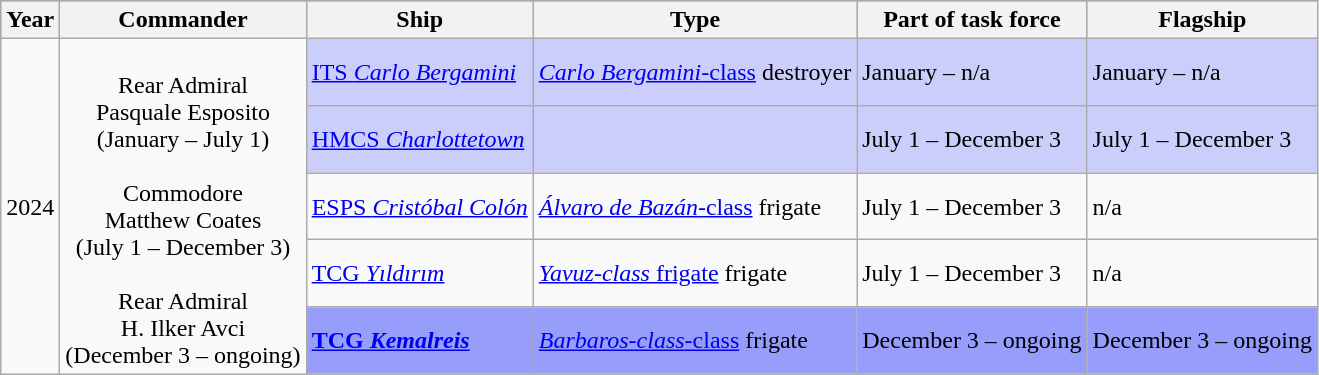<table class="wikitable">
<tr style="font-weight:bold; background-color:#9b9b9b;">
<th>Year</th>
<th>Commander</th>
<th>Ship</th>
<th>Type</th>
<th>Part of task force</th>
<th>Flagship</th>
</tr>
<tr>
<td rowspan="6" style="text-align:center;">2024</td>
<td rowspan="6" style="text-align:center;"><br>Rear Admiral <br>Pasquale Esposito<br>(January – July 1)<br> <br>Commodore<br>Matthew Coates<br>(July 1 – December 3)<br><br>Rear Admiral <br>H. Ilker Avci<br>(December 3 – ongoing)</td>
<td style="background-color:#cbcefb;"> <a href='#'>ITS <em>Carlo Bergamini</em></a></td>
<td style="background-color:#cbcefb;"><a href='#'><em>Carlo Bergamini</em>-class</a> destroyer</td>
<td style="background-color:#cbcefb;">January – n/a</td>
<td style="background-color:#cbcefb;">January – n/a</td>
</tr>
<tr>
<td style="background-color:#cbcefb;"> <a href='#'>HMCS <em>Charlottetown</em></a></td>
<td style="background-color:#cbcefb;"></td>
<td style="background-color:#cbcefb;">July 1 – December 3</td>
<td style="background-color:#cbcefb;">July 1 – December 3</td>
</tr>
<tr>
<td> <a href='#'>ESPS <em>Cristóbal Colón</em></a></td>
<td><a href='#'><em>Álvaro de Bazán</em>-class</a> frigate</td>
<td>July 1 – December 3</td>
<td>n/a</td>
</tr>
<tr>
<td> <a href='#'>TCG <em>Yıldırım</em></a></td>
<td><a href='#'><em>Yavuz-class</em> frigate</a> frigate</td>
<td>July 1 – December 3</td>
<td>n/a</td>
</tr>
<tr>
<td style="background-color:#969dfa;"> <strong><a href='#'>TCG <em>Kemalreis</em></a></strong></td>
<td style="background-color:#969dfa;"><a href='#'><em>Barbaros-class</em>-class</a> frigate</td>
<td style="background-color:#969dfa;">December 3 – ongoing</td>
<td style="background-color:#969dfa;">December 3 – ongoing</td>
</tr>
</table>
